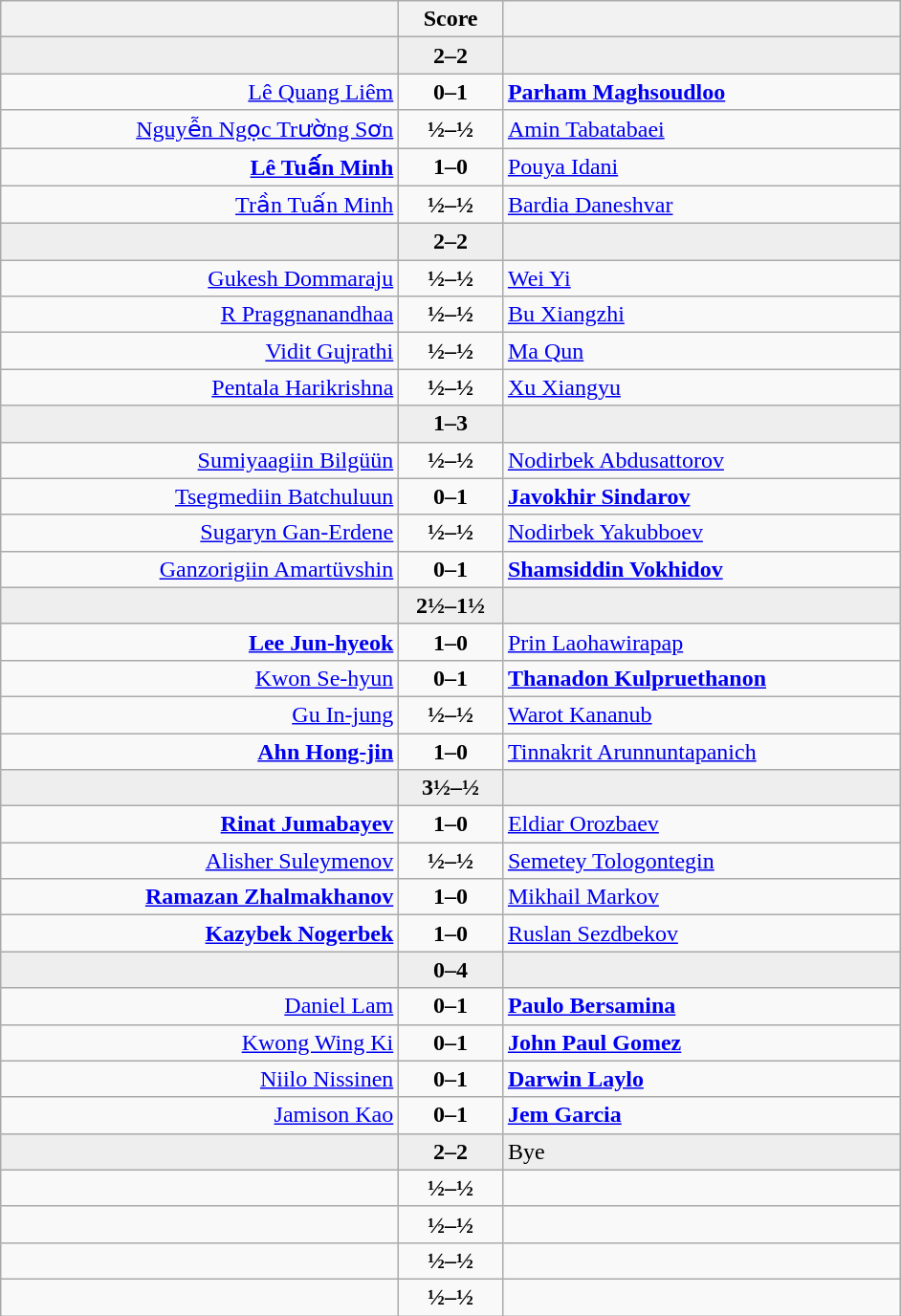<table class="wikitable" style="text-align: center;">
<tr>
<th align="right" width="270"></th>
<th width="65">Score</th>
<th align="left" width="270"></th>
</tr>
<tr style="background:#eeeeee;">
<td align=right></td>
<td align=center><strong>2–2</strong></td>
<td align=left></td>
</tr>
<tr>
<td align=right><a href='#'>Lê Quang Liêm</a></td>
<td align=center><strong>0–1</strong></td>
<td align=left><strong><a href='#'>Parham Maghsoudloo</a></strong></td>
</tr>
<tr>
<td align=right><a href='#'>Nguyễn Ngọc Trường Sơn</a></td>
<td align=center><strong>½–½</strong></td>
<td align=left><a href='#'>Amin Tabatabaei</a></td>
</tr>
<tr>
<td align=right><strong><a href='#'>Lê Tuấn Minh</a></strong></td>
<td align=center><strong>1–0</strong></td>
<td align=left><a href='#'>Pouya Idani</a></td>
</tr>
<tr>
<td align=right><a href='#'>Trần Tuấn Minh</a></td>
<td align=center><strong>½–½</strong></td>
<td align=left><a href='#'>Bardia Daneshvar</a></td>
</tr>
<tr style="background:#eeeeee;">
<td align=right></td>
<td align=center><strong>2–2</strong></td>
<td align=left></td>
</tr>
<tr>
<td align=right><a href='#'>Gukesh Dommaraju</a></td>
<td align=center><strong>½–½</strong></td>
<td align=left><a href='#'>Wei Yi</a></td>
</tr>
<tr>
<td align=right><a href='#'>R Praggnanandhaa</a></td>
<td align=center><strong>½–½</strong></td>
<td align=left><a href='#'>Bu Xiangzhi</a></td>
</tr>
<tr>
<td align=right><a href='#'>Vidit Gujrathi</a></td>
<td align=center><strong>½–½</strong></td>
<td align=left><a href='#'>Ma Qun</a></td>
</tr>
<tr>
<td align=right><a href='#'>Pentala Harikrishna</a></td>
<td align=center><strong>½–½</strong></td>
<td align=left><a href='#'>Xu Xiangyu</a></td>
</tr>
<tr style="background:#eeeeee;">
<td align=right></td>
<td align=center><strong>1–3</strong></td>
<td align=left><strong></strong></td>
</tr>
<tr>
<td align=right><a href='#'>Sumiyaagiin Bilgüün</a></td>
<td align=center><strong>½–½</strong></td>
<td align=left><a href='#'>Nodirbek Abdusattorov</a></td>
</tr>
<tr>
<td align=right><a href='#'>Tsegmediin Batchuluun</a></td>
<td align=center><strong>0–1</strong></td>
<td align=left><strong><a href='#'>Javokhir Sindarov</a></strong></td>
</tr>
<tr>
<td align=right><a href='#'>Sugaryn Gan-Erdene</a></td>
<td align=center><strong>½–½</strong></td>
<td align=left><a href='#'>Nodirbek Yakubboev</a></td>
</tr>
<tr>
<td align=right><a href='#'>Ganzorigiin Amartüvshin</a></td>
<td align=center><strong>0–1</strong></td>
<td align=left><strong><a href='#'>Shamsiddin Vokhidov</a></strong></td>
</tr>
<tr style="background:#eeeeee;">
<td align=right><strong></strong></td>
<td align=center><strong>2½–1½</strong></td>
<td align=left></td>
</tr>
<tr>
<td align=right><strong><a href='#'>Lee Jun-hyeok</a></strong></td>
<td align=center><strong>1–0</strong></td>
<td align=left><a href='#'>Prin Laohawirapap</a></td>
</tr>
<tr>
<td align=right><a href='#'>Kwon Se-hyun</a></td>
<td align=center><strong>0–1</strong></td>
<td align=left><strong><a href='#'>Thanadon Kulpruethanon</a></strong></td>
</tr>
<tr>
<td align=right><a href='#'>Gu In-jung</a></td>
<td align=center><strong>½–½</strong></td>
<td align=left><a href='#'>Warot Kananub</a></td>
</tr>
<tr>
<td align=right><strong><a href='#'>Ahn Hong-jin</a></strong></td>
<td align=center><strong>1–0</strong></td>
<td align=left><a href='#'>Tinnakrit Arunnuntapanich</a></td>
</tr>
<tr style="background:#eeeeee;">
<td align=right><strong></strong></td>
<td align=center><strong>3½–½</strong></td>
<td align=left></td>
</tr>
<tr>
<td align=right><strong><a href='#'>Rinat Jumabayev</a></strong></td>
<td align=center><strong>1–0</strong></td>
<td align=left><a href='#'>Eldiar Orozbaev</a></td>
</tr>
<tr>
<td align=right><a href='#'>Alisher Suleymenov</a></td>
<td align=center><strong>½–½</strong></td>
<td align=left><a href='#'>Semetey Tologontegin</a></td>
</tr>
<tr>
<td align=right><strong><a href='#'>Ramazan Zhalmakhanov</a></strong></td>
<td align=center><strong>1–0</strong></td>
<td align=left><a href='#'>Mikhail Markov</a></td>
</tr>
<tr>
<td align=right><strong><a href='#'>Kazybek Nogerbek</a></strong></td>
<td align=center><strong>1–0</strong></td>
<td align=left><a href='#'>Ruslan Sezdbekov</a></td>
</tr>
<tr style="background:#eeeeee;">
<td align=right></td>
<td align=center><strong>0–4</strong></td>
<td align=left><strong></strong></td>
</tr>
<tr>
<td align=right><a href='#'>Daniel Lam</a></td>
<td align=center><strong>0–1</strong></td>
<td align=left><strong><a href='#'>Paulo Bersamina</a></strong></td>
</tr>
<tr>
<td align=right><a href='#'>Kwong Wing Ki</a></td>
<td align=center><strong>0–1</strong></td>
<td align=left><strong><a href='#'>John Paul Gomez</a></strong></td>
</tr>
<tr>
<td align=right><a href='#'>Niilo Nissinen</a></td>
<td align=center><strong>0–1</strong></td>
<td align=left><strong><a href='#'>Darwin Laylo</a></strong></td>
</tr>
<tr>
<td align=right><a href='#'>Jamison Kao</a></td>
<td align=center><strong>0–1</strong></td>
<td align=left><strong><a href='#'>Jem Garcia</a></strong></td>
</tr>
<tr style="background:#eeeeee;">
<td align=right></td>
<td align=center><strong>2–2</strong></td>
<td align=left>Bye</td>
</tr>
<tr>
<td align=right></td>
<td align=center><strong>½–½</strong></td>
<td align=left></td>
</tr>
<tr>
<td align=right></td>
<td align=center><strong>½–½</strong></td>
<td align=left></td>
</tr>
<tr>
<td align=right></td>
<td align=center><strong>½–½</strong></td>
<td align=left></td>
</tr>
<tr>
<td align=right></td>
<td align=center><strong>½–½</strong></td>
<td align=left></td>
</tr>
</table>
